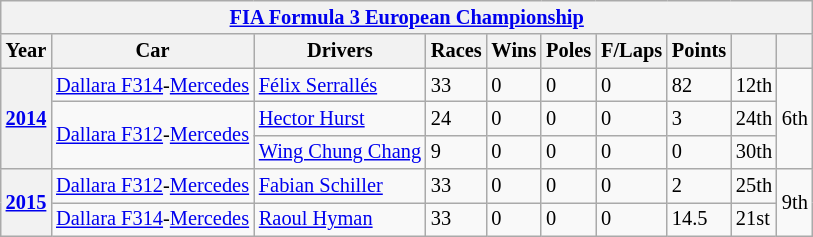<table class="wikitable" style="font-size:85%">
<tr>
<th colspan="10" style="text-align:center;"><a href='#'>FIA Formula 3 European Championship</a></th>
</tr>
<tr>
<th>Year</th>
<th>Car</th>
<th>Drivers</th>
<th>Races</th>
<th>Wins</th>
<th>Poles</th>
<th>F/Laps</th>
<th>Points</th>
<th></th>
<th></th>
</tr>
<tr>
<th rowspan=3><a href='#'>2014</a></th>
<td><a href='#'>Dallara F314</a>-<a href='#'>Mercedes</a></td>
<td> <a href='#'>Félix Serrallés</a></td>
<td>33</td>
<td>0</td>
<td>0</td>
<td>0</td>
<td>82</td>
<td>12th</td>
<td rowspan=3>6th</td>
</tr>
<tr>
<td rowspan=2><a href='#'>Dallara F312</a>-<a href='#'>Mercedes</a></td>
<td> <a href='#'>Hector Hurst</a></td>
<td>24</td>
<td>0</td>
<td>0</td>
<td>0</td>
<td>3</td>
<td>24th</td>
</tr>
<tr>
<td> <a href='#'>Wing Chung Chang</a></td>
<td>9</td>
<td>0</td>
<td>0</td>
<td>0</td>
<td>0</td>
<td>30th</td>
</tr>
<tr>
<th rowspan=2><a href='#'>2015</a></th>
<td><a href='#'>Dallara F312</a>-<a href='#'>Mercedes</a></td>
<td> <a href='#'>Fabian Schiller</a></td>
<td>33</td>
<td>0</td>
<td>0</td>
<td>0</td>
<td>2</td>
<td>25th</td>
<td rowspan=2>9th</td>
</tr>
<tr>
<td><a href='#'>Dallara F314</a>-<a href='#'>Mercedes</a></td>
<td> <a href='#'>Raoul Hyman</a></td>
<td>33</td>
<td>0</td>
<td>0</td>
<td>0</td>
<td>14.5</td>
<td>21st</td>
</tr>
</table>
